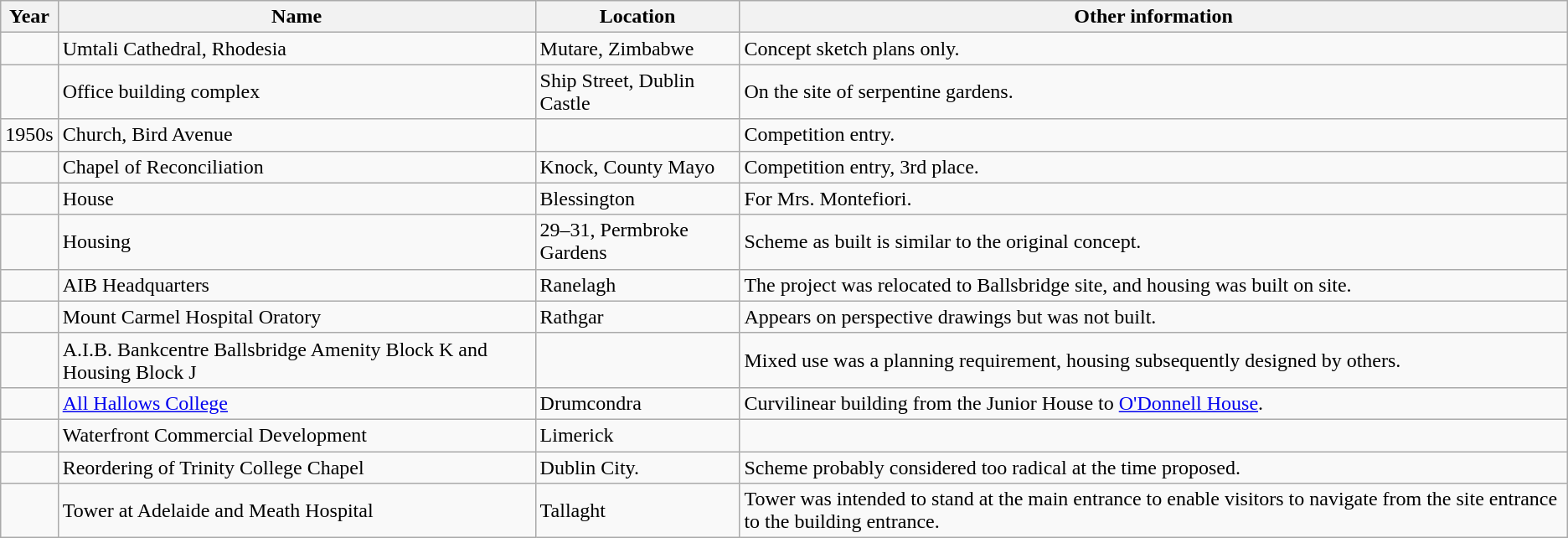<table class="wikitable sortable">
<tr>
<th>Year</th>
<th>Name</th>
<th>Location</th>
<th>Other information</th>
</tr>
<tr>
<td></td>
<td>Umtali Cathedral, Rhodesia</td>
<td>Mutare, Zimbabwe</td>
<td>Concept sketch plans only.</td>
</tr>
<tr>
<td></td>
<td>Office building complex</td>
<td>Ship Street, Dublin Castle</td>
<td>On the site of serpentine gardens.</td>
</tr>
<tr>
<td>1950s</td>
<td>Church, Bird Avenue</td>
<td></td>
<td>Competition entry.</td>
</tr>
<tr>
<td></td>
<td>Chapel of Reconciliation</td>
<td>Knock, County Mayo</td>
<td>Competition entry, 3rd place.</td>
</tr>
<tr>
<td></td>
<td>House</td>
<td>Blessington</td>
<td>For Mrs. Montefiori.</td>
</tr>
<tr>
<td></td>
<td>Housing</td>
<td>29–31, Permbroke Gardens</td>
<td>Scheme as built is similar to the original concept.</td>
</tr>
<tr>
<td></td>
<td>AIB Headquarters</td>
<td>Ranelagh</td>
<td>The project was relocated to Ballsbridge site, and housing was built on site.</td>
</tr>
<tr>
<td></td>
<td>Mount Carmel Hospital Oratory</td>
<td>Rathgar</td>
<td>Appears on perspective drawings but was not built.</td>
</tr>
<tr>
<td></td>
<td>A.I.B. Bankcentre Ballsbridge Amenity Block K and Housing Block J</td>
<td></td>
<td>Mixed use was a planning requirement, housing subsequently designed by others.</td>
</tr>
<tr>
<td></td>
<td><a href='#'>All Hallows College</a></td>
<td>Drumcondra</td>
<td>Curvilinear building from the Junior House to <a href='#'>O'Donnell House</a>.</td>
</tr>
<tr>
<td></td>
<td>Waterfront Commercial Development</td>
<td>Limerick</td>
<td></td>
</tr>
<tr>
<td></td>
<td>Reordering of Trinity College Chapel</td>
<td>Dublin City.</td>
<td>Scheme probably considered too radical at the time proposed.</td>
</tr>
<tr>
<td></td>
<td>Tower at Adelaide and Meath Hospital</td>
<td>Tallaght</td>
<td>Tower was intended to stand at the main entrance to enable visitors to navigate from the site entrance to the building entrance.</td>
</tr>
</table>
